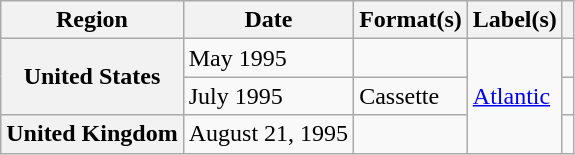<table class="wikitable plainrowheaders">
<tr>
<th scope="col">Region</th>
<th scope="col">Date</th>
<th scope="col">Format(s)</th>
<th scope="col">Label(s)</th>
<th scope="col"></th>
</tr>
<tr>
<th scope="row" rowspan="2">United States</th>
<td>May 1995</td>
<td></td>
<td rowspan="3"><a href='#'>Atlantic</a></td>
<td></td>
</tr>
<tr>
<td>July 1995</td>
<td>Cassette</td>
<td></td>
</tr>
<tr>
<th scope="row">United Kingdom</th>
<td>August 21, 1995</td>
<td></td>
<td></td>
</tr>
</table>
